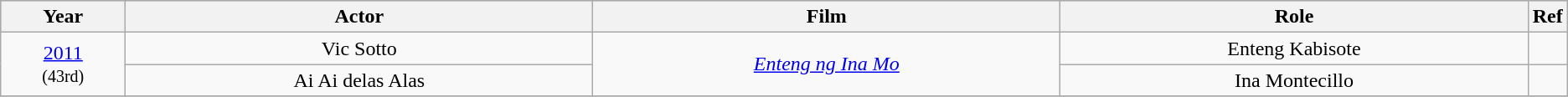<table class="wikitable" style="text-align:center;">
<tr style="background:#bebebe;">
<th scope="col" style="width:8%;">Year</th>
<th scope="col" style="width:30%;">Actor</th>
<th scope="col" style="width:30%;">Film</th>
<th scope="col" style="width:30%;">Role</th>
<th scope="col" style="width:2%;">Ref</th>
</tr>
<tr>
<td rowspan=2><a href='#'>2011</a><br><small>(43rd)</small></td>
<td>Vic Sotto</td>
<td rowspan=2><em><a href='#'>Enteng ng Ina Mo</a></em></td>
<td>Enteng Kabisote</td>
<td></td>
</tr>
<tr>
<td>Ai Ai delas Alas</td>
<td>Ina Montecillo</td>
<td></td>
</tr>
<tr>
</tr>
</table>
